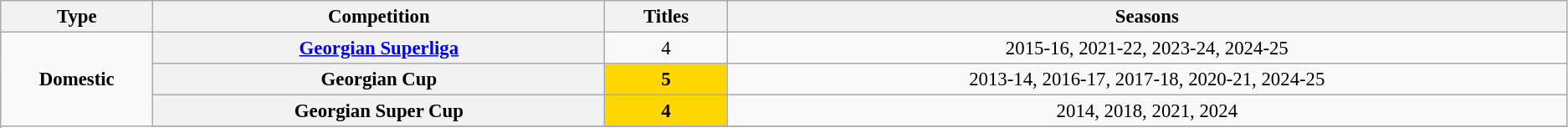<table class="wikitable plainrowheaders" style="font-size:95%; text-align:center;">
<tr>
<th style="width: 1%;">Type</th>
<th style="width: 5%;">Competition</th>
<th style="width: 1%;">Titles</th>
<th style="width: 10%;">Seasons</th>
</tr>
<tr>
<td rowspan="4"><strong>Domestic</strong></td>
<th scope=col><a href='#'>Georgian Superliga</a></th>
<td align="center">4</td>
<td>2015-16, 2021-22, 2023-24, 2024-25</td>
</tr>
<tr>
<th scope=col><strong>Georgian Cup</strong></th>
<td scope="col" style="background-color: gold"><strong>5</strong></td>
<td>2013-14, 2016-17, 2017-18, 2020-21, 2024-25</td>
</tr>
<tr>
<th scope=col><strong>Georgian Super Cup</strong></th>
<td scope="col" style="background-color: gold"><strong>4</strong></td>
<td>2014, 2018, 2021, 2024</td>
</tr>
<tr>
</tr>
</table>
